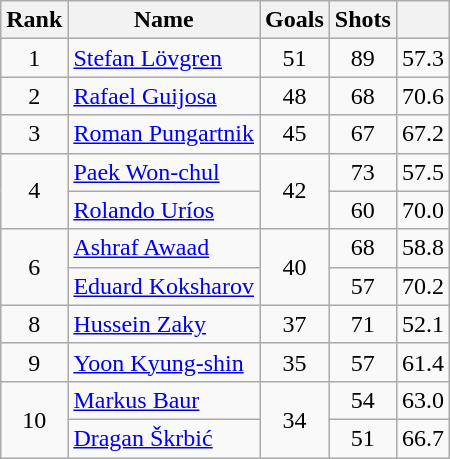<table class="wikitable sortable" style="text-align: center;">
<tr>
<th>Rank</th>
<th>Name</th>
<th>Goals</th>
<th>Shots</th>
<th></th>
</tr>
<tr>
<td>1</td>
<td align=left> <a href='#'>Stefan Lövgren</a></td>
<td>51</td>
<td>89</td>
<td>57.3</td>
</tr>
<tr>
<td>2</td>
<td align=left> <a href='#'>Rafael Guijosa</a></td>
<td>48</td>
<td>68</td>
<td>70.6</td>
</tr>
<tr>
<td>3</td>
<td align=left> <a href='#'>Roman Pungartnik</a></td>
<td>45</td>
<td>67</td>
<td>67.2</td>
</tr>
<tr>
<td rowspan=2>4</td>
<td align=left> <a href='#'>Paek Won-chul</a></td>
<td rowspan=2>42</td>
<td>73</td>
<td>57.5</td>
</tr>
<tr>
<td align=left> <a href='#'>Rolando Uríos</a></td>
<td>60</td>
<td>70.0</td>
</tr>
<tr>
<td rowspan=2>6</td>
<td align=left> <a href='#'>Ashraf Awaad</a></td>
<td rowspan=2>40</td>
<td>68</td>
<td>58.8</td>
</tr>
<tr>
<td align=left> <a href='#'>Eduard Koksharov</a></td>
<td>57</td>
<td>70.2</td>
</tr>
<tr>
<td>8</td>
<td align=left> <a href='#'>Hussein Zaky</a></td>
<td>37</td>
<td>71</td>
<td>52.1</td>
</tr>
<tr>
<td>9</td>
<td align=left> <a href='#'>Yoon Kyung-shin</a></td>
<td>35</td>
<td>57</td>
<td>61.4</td>
</tr>
<tr>
<td rowspan=2>10</td>
<td align=left> <a href='#'>Markus Baur</a></td>
<td rowspan=2>34</td>
<td>54</td>
<td>63.0</td>
</tr>
<tr>
<td align=left> <a href='#'>Dragan Škrbić</a></td>
<td>51</td>
<td>66.7</td>
</tr>
</table>
